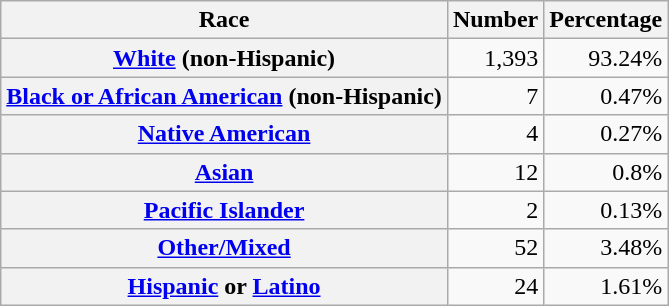<table class="wikitable" style="text-align:right">
<tr>
<th scope="col">Race</th>
<th scope="col">Number</th>
<th scope="col">Percentage</th>
</tr>
<tr>
<th scope="row"><a href='#'>White</a> (non-Hispanic)</th>
<td>1,393</td>
<td>93.24%</td>
</tr>
<tr>
<th scope="row"><a href='#'>Black or African American</a> (non-Hispanic)</th>
<td>7</td>
<td>0.47%</td>
</tr>
<tr>
<th scope="row"><a href='#'>Native American</a></th>
<td>4</td>
<td>0.27%</td>
</tr>
<tr>
<th scope="row"><a href='#'>Asian</a></th>
<td>12</td>
<td>0.8%</td>
</tr>
<tr>
<th scope="row"><a href='#'>Pacific Islander</a></th>
<td>2</td>
<td>0.13%</td>
</tr>
<tr>
<th scope="row"><a href='#'>Other/Mixed</a></th>
<td>52</td>
<td>3.48%</td>
</tr>
<tr>
<th scope="row"><a href='#'>Hispanic</a> or <a href='#'>Latino</a></th>
<td>24</td>
<td>1.61%</td>
</tr>
</table>
